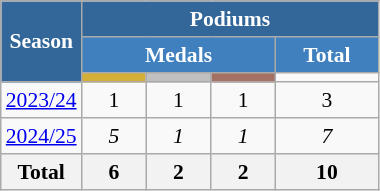<table class="wikitable" style="font-size:90%; text-align:center; border:grey solid 1px; border-collapse:collapse;" width="20%">
<tr style="background-color:#369; color:white;">
<td rowspan="3" colspan="1" width="12%"><strong>Season</strong></td>
<td colspan="10"><strong>Podiums</strong></td>
</tr>
<tr style="background-color:#4180be; color:white;">
<th style="background:#4180be;" width="100" colspan="3">Medals</th>
<th style="background:#4180be;" width="50" colspan="4">Total</th>
</tr>
<tr>
<td align="center" bgcolor="#d4af37"></td>
<td align="center" bgcolor="silver"></td>
<td align="center" bgcolor="#a57164"></td>
<td></td>
</tr>
<tr>
<td><a href='#'>2023/24</a></td>
<td>1</td>
<td>1</td>
<td>1</td>
<td>3</td>
</tr>
<tr>
<td><a href='#'>2024/25</a></td>
<td><em>5</em></td>
<td><em>1</em></td>
<td><em>1</em></td>
<td><em>7</em></td>
</tr>
<tr>
<th>Total</th>
<th>6</th>
<th>2</th>
<th>2</th>
<th>10</th>
</tr>
</table>
